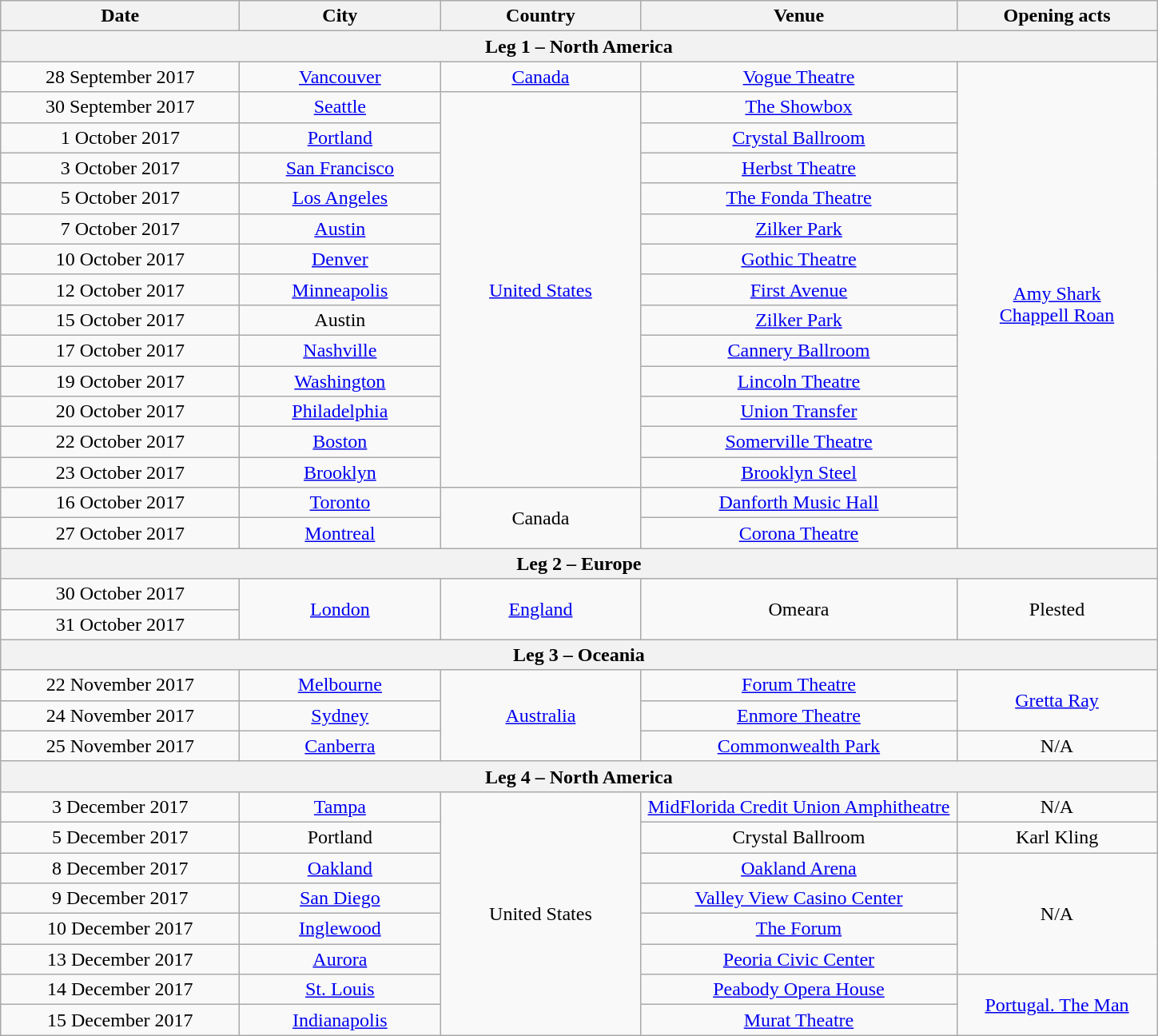<table class="wikitable" style="text-align:center;">
<tr>
<th scope="col" style="width:12em;">Date</th>
<th scope="col" style="width:10em;">City</th>
<th scope="col" style="width:10em;">Country</th>
<th scope="col" style="width:16em;">Venue</th>
<th scope="col" style="width:10em;">Opening acts</th>
</tr>
<tr>
<th colspan="5" style="text-align:center;"><strong>Leg 1 – North America</strong></th>
</tr>
<tr>
<td>28 September 2017</td>
<td><a href='#'>Vancouver</a></td>
<td><a href='#'>Canada</a></td>
<td><a href='#'>Vogue Theatre</a></td>
<td rowspan="16"><a href='#'>Amy Shark</a><br><a href='#'>Chappell Roan</a></td>
</tr>
<tr>
<td>30 September 2017</td>
<td><a href='#'>Seattle</a></td>
<td rowspan="13"><a href='#'>United States</a></td>
<td><a href='#'>The Showbox</a></td>
</tr>
<tr>
<td>1 October 2017</td>
<td><a href='#'>Portland</a></td>
<td><a href='#'>Crystal Ballroom</a></td>
</tr>
<tr>
<td>3 October 2017</td>
<td><a href='#'>San Francisco</a></td>
<td><a href='#'>Herbst Theatre</a></td>
</tr>
<tr>
<td>5 October 2017</td>
<td><a href='#'>Los Angeles</a></td>
<td><a href='#'>The Fonda Theatre</a></td>
</tr>
<tr>
<td>7 October 2017</td>
<td><a href='#'>Austin</a></td>
<td><a href='#'>Zilker Park</a></td>
</tr>
<tr>
<td>10 October 2017</td>
<td><a href='#'>Denver</a></td>
<td><a href='#'>Gothic Theatre</a></td>
</tr>
<tr>
<td>12 October 2017</td>
<td><a href='#'>Minneapolis</a></td>
<td><a href='#'>First Avenue</a></td>
</tr>
<tr>
<td>15 October 2017</td>
<td>Austin</td>
<td><a href='#'>Zilker Park</a></td>
</tr>
<tr>
<td>17 October 2017</td>
<td><a href='#'>Nashville</a></td>
<td><a href='#'>Cannery Ballroom</a></td>
</tr>
<tr>
<td>19 October 2017</td>
<td><a href='#'>Washington</a></td>
<td><a href='#'>Lincoln Theatre</a></td>
</tr>
<tr>
<td>20 October 2017</td>
<td><a href='#'>Philadelphia</a></td>
<td><a href='#'>Union Transfer</a></td>
</tr>
<tr>
<td>22 October 2017</td>
<td><a href='#'>Boston</a></td>
<td><a href='#'>Somerville Theatre</a></td>
</tr>
<tr>
<td>23 October 2017</td>
<td><a href='#'>Brooklyn</a></td>
<td><a href='#'>Brooklyn Steel</a></td>
</tr>
<tr>
<td>16 October 2017</td>
<td><a href='#'>Toronto</a></td>
<td rowspan="2">Canada</td>
<td><a href='#'>Danforth Music Hall</a></td>
</tr>
<tr>
<td>27 October 2017</td>
<td><a href='#'>Montreal</a></td>
<td><a href='#'>Corona Theatre</a></td>
</tr>
<tr>
<th colspan="5" style="text-align:center;"><strong>Leg 2 – Europe</strong></th>
</tr>
<tr>
<td>30 October 2017</td>
<td rowspan="2"><a href='#'>London</a></td>
<td rowspan="2"><a href='#'>England</a></td>
<td rowspan="2">Omeara</td>
<td rowspan="2">Plested</td>
</tr>
<tr>
<td>31 October 2017</td>
</tr>
<tr>
<th colspan="5" style="text-align:center;"><strong>Leg 3 – Oceania</strong></th>
</tr>
<tr>
<td>22 November 2017</td>
<td><a href='#'>Melbourne</a></td>
<td rowspan="3"><a href='#'>Australia</a></td>
<td><a href='#'>Forum Theatre</a></td>
<td rowspan="2"><a href='#'>Gretta Ray</a></td>
</tr>
<tr>
<td>24 November 2017</td>
<td><a href='#'>Sydney</a></td>
<td><a href='#'>Enmore Theatre</a></td>
</tr>
<tr>
<td>25 November 2017</td>
<td><a href='#'>Canberra</a></td>
<td><a href='#'>Commonwealth Park</a></td>
<td>N/A</td>
</tr>
<tr>
<th colspan="5" style="text-align:center;"><strong>Leg 4 – North America</strong></th>
</tr>
<tr>
<td>3 December 2017</td>
<td><a href='#'>Tampa</a></td>
<td rowspan="8">United States</td>
<td><a href='#'>MidFlorida Credit Union Amphitheatre</a></td>
<td>N/A</td>
</tr>
<tr>
<td>5 December 2017</td>
<td>Portland</td>
<td>Crystal Ballroom</td>
<td>Karl Kling</td>
</tr>
<tr>
<td>8 December 2017</td>
<td><a href='#'>Oakland</a></td>
<td><a href='#'>Oakland Arena</a></td>
<td rowspan="4">N/A</td>
</tr>
<tr>
<td>9 December 2017</td>
<td><a href='#'>San Diego</a></td>
<td><a href='#'>Valley View Casino Center</a></td>
</tr>
<tr>
<td>10 December 2017</td>
<td><a href='#'>Inglewood</a></td>
<td><a href='#'>The Forum</a></td>
</tr>
<tr>
<td>13 December 2017</td>
<td><a href='#'>Aurora</a></td>
<td><a href='#'>Peoria Civic Center</a></td>
</tr>
<tr>
<td>14 December 2017</td>
<td><a href='#'>St. Louis</a></td>
<td><a href='#'>Peabody Opera House</a></td>
<td rowspan="2"><a href='#'>Portugal. The Man</a></td>
</tr>
<tr>
<td>15 December 2017</td>
<td><a href='#'>Indianapolis</a></td>
<td><a href='#'>Murat Theatre</a></td>
</tr>
</table>
